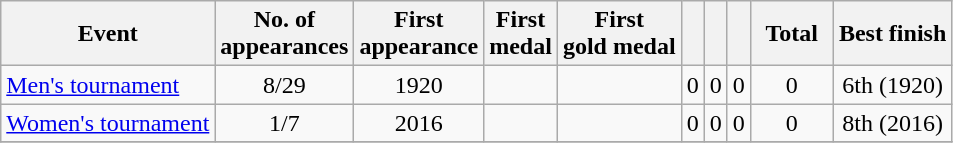<table class="wikitable sortable" style="text-align:center">
<tr>
<th>Event</th>
<th>No. of<br>appearances</th>
<th>First<br>appearance</th>
<th>First<br>medal</th>
<th>First<br>gold medal</th>
<th width:3em; font-weight:bold;"></th>
<th width:3em; font-weight:bold;"></th>
<th width:3em; font-weight:bold;"></th>
<th style="width:3em; font-weight:bold;">Total</th>
<th>Best finish</th>
</tr>
<tr>
<td align=left><a href='#'>Men's tournament</a></td>
<td>8/29</td>
<td>1920</td>
<td></td>
<td></td>
<td>0</td>
<td>0</td>
<td>0</td>
<td>0</td>
<td>6th (1920)</td>
</tr>
<tr>
<td align=left><a href='#'>Women's tournament</a></td>
<td>1/7</td>
<td>2016</td>
<td></td>
<td></td>
<td>0</td>
<td>0</td>
<td>0</td>
<td>0</td>
<td>8th (2016)</td>
</tr>
<tr>
</tr>
</table>
